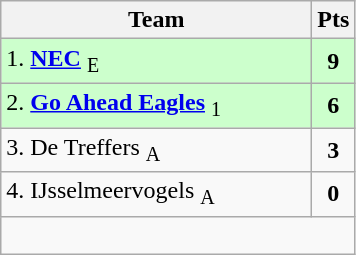<table class="wikitable" style="text-align:center; float:left; margin-right:1em;">
<tr>
<th style="width:200px">Team</th>
<th width=20>Pts</th>
</tr>
<tr bgcolor=ccffcc>
<td align=left>1. <strong><a href='#'>NEC</a></strong> <sub>E</sub></td>
<td><strong>9</strong></td>
</tr>
<tr bgcolor=ccffcc>
<td align=left>2. <strong><a href='#'>Go Ahead Eagles</a></strong> <sub>1</sub></td>
<td><strong>6</strong></td>
</tr>
<tr>
<td align=left>3. De Treffers <sub>A</sub></td>
<td><strong>3</strong></td>
</tr>
<tr>
<td align=left>4. IJsselmeervogels <sub>A</sub></td>
<td><strong>0</strong></td>
</tr>
<tr>
<td colspan=2> </td>
</tr>
</table>
